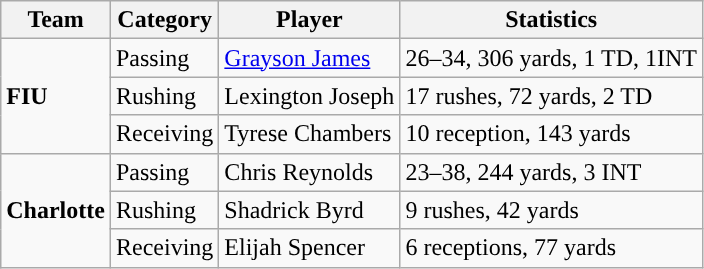<table class="wikitable" style="float: left;">
<tr>
<th>Team</th>
<th>Category</th>
<th>Player</th>
<th>Statistics</th>
</tr>
<tr>
<td rowspan=3><strong>FIU</strong></td>
<td>Passing</td>
<td><a href='#'>Grayson James</a></td>
<td>26–34, 306 yards, 1 TD, 1INT</td>
</tr>
<tr>
<td>Rushing</td>
<td>Lexington Joseph</td>
<td>17 rushes, 72 yards, 2 TD</td>
</tr>
<tr>
<td>Receiving</td>
<td>Tyrese Chambers</td>
<td>10 reception, 143 yards</td>
</tr>
<tr>
<td rowspan=3><strong>Charlotte</strong></td>
<td>Passing</td>
<td>Chris Reynolds</td>
<td>23–38, 244 yards, 3 INT</td>
</tr>
<tr>
<td>Rushing</td>
<td>Shadrick Byrd</td>
<td>9 rushes, 42 yards</td>
</tr>
<tr>
<td>Receiving</td>
<td>Elijah Spencer</td>
<td>6 receptions, 77 yards</td>
</tr>
</table>
